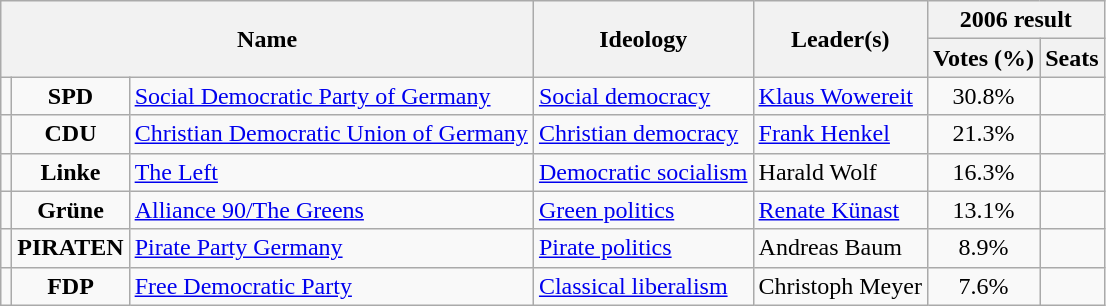<table class="wikitable">
<tr>
<th rowspan=2 colspan=3>Name</th>
<th rowspan=2>Ideology</th>
<th rowspan=2>Leader(s)</th>
<th colspan=2>2006 result</th>
</tr>
<tr>
<th>Votes (%)</th>
<th>Seats</th>
</tr>
<tr>
<td bgcolor=></td>
<td align=center><strong>SPD</strong></td>
<td><a href='#'>Social Democratic Party of Germany</a><br></td>
<td><a href='#'>Social democracy</a></td>
<td><a href='#'>Klaus Wowereit</a></td>
<td align=center>30.8%</td>
<td></td>
</tr>
<tr>
<td bgcolor=></td>
<td align=center><strong>CDU</strong></td>
<td><a href='#'>Christian Democratic Union of Germany</a><br></td>
<td><a href='#'>Christian democracy</a></td>
<td><a href='#'>Frank Henkel</a></td>
<td align=center>21.3%</td>
<td></td>
</tr>
<tr>
<td bgcolor=></td>
<td align=center><strong>Linke</strong></td>
<td><a href='#'>The Left</a><br></td>
<td><a href='#'>Democratic socialism</a></td>
<td>Harald Wolf</td>
<td align=center>16.3%</td>
<td></td>
</tr>
<tr>
<td bgcolor=></td>
<td align=center><strong>Grüne</strong></td>
<td><a href='#'>Alliance 90/The Greens</a><br></td>
<td><a href='#'>Green politics</a></td>
<td><a href='#'>Renate Künast</a></td>
<td align=center>13.1%</td>
<td></td>
</tr>
<tr>
<td bgcolor=></td>
<td align=center><strong>PIRATEN</strong></td>
<td><a href='#'>Pirate Party Germany</a><br></td>
<td><a href='#'>Pirate politics</a></td>
<td>Andreas Baum</td>
<td align=center>8.9%</td>
<td></td>
</tr>
<tr>
<td bgcolor=></td>
<td align=center><strong>FDP</strong></td>
<td><a href='#'>Free Democratic Party</a><br></td>
<td><a href='#'>Classical liberalism</a></td>
<td>Christoph Meyer</td>
<td align=center>7.6%</td>
<td></td>
</tr>
</table>
